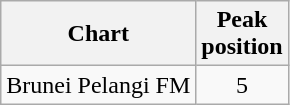<table class="wikitable sortable">
<tr>
<th align="left">Chart</th>
<th align="left">Peak<br>position</th>
</tr>
<tr>
<td align="left">Brunei Pelangi FM</td>
<td align="center">5</td>
</tr>
</table>
